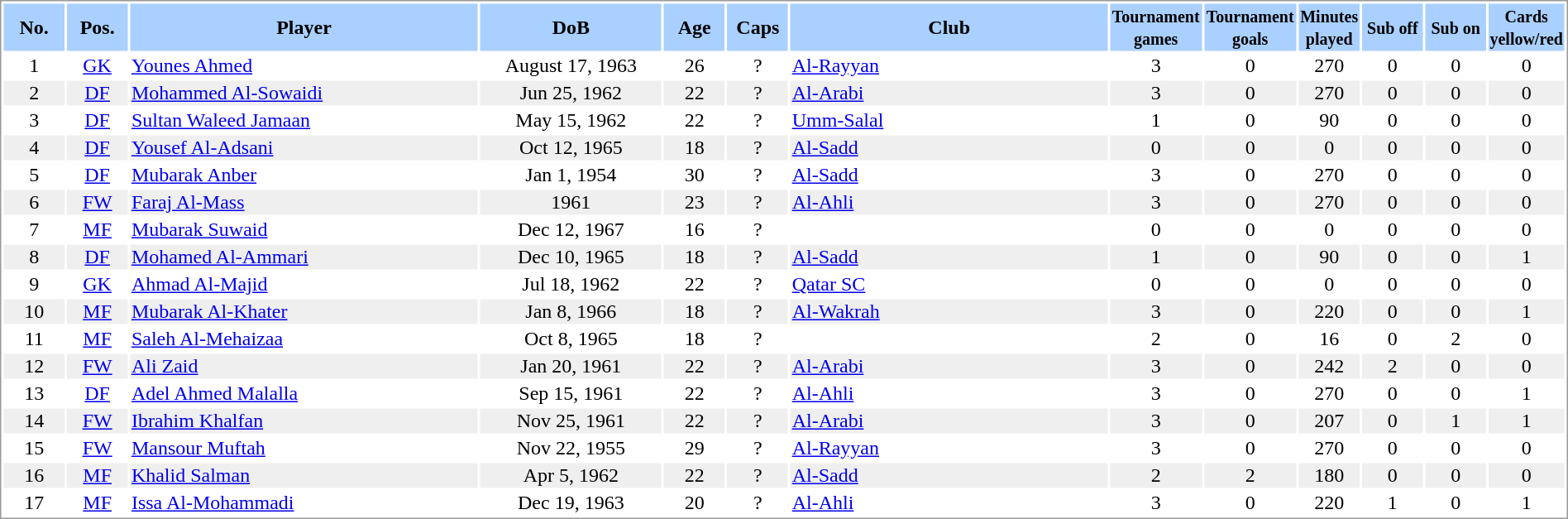<table border="0" width="100%" style="border: 1px solid #999; background-color:#FFFFFF; text-align:center">
<tr align="center" bgcolor="#AAD0FF">
<th width=4%>No.</th>
<th width=4%>Pos.</th>
<th width=23%>Player</th>
<th width=12%>DoB</th>
<th width=4%>Age</th>
<th width=4%>Caps</th>
<th width=21%>Club</th>
<th width=6%><small>Tournament<br>games</small></th>
<th width=6%><small>Tournament<br>goals</small></th>
<th width=4%><small>Minutes<br>played</small></th>
<th width=4%><small>Sub off</small></th>
<th width=4%><small>Sub on</small></th>
<th width=4%><small>Cards<br>yellow/red</small></th>
</tr>
<tr>
<td>1</td>
<td><a href='#'>GK</a></td>
<td align="left"><a href='#'>Younes Ahmed</a></td>
<td>August 17, 1963</td>
<td>26</td>
<td>?</td>
<td align="left"> <a href='#'>Al-Rayyan</a></td>
<td>3</td>
<td>0</td>
<td>270</td>
<td>0</td>
<td>0</td>
<td>0</td>
</tr>
<tr bgcolor="#EFEFEF">
<td>2</td>
<td><a href='#'>DF</a></td>
<td align="left"><a href='#'>Mohammed Al-Sowaidi</a></td>
<td>Jun 25, 1962</td>
<td>22</td>
<td>?</td>
<td align="left"> <a href='#'>Al-Arabi</a></td>
<td>3</td>
<td>0</td>
<td>270</td>
<td>0</td>
<td>0</td>
<td>0</td>
</tr>
<tr>
<td>3</td>
<td><a href='#'>DF</a></td>
<td align="left"><a href='#'>Sultan Waleed Jamaan</a></td>
<td>May 15, 1962</td>
<td>22</td>
<td>?</td>
<td align="left"> <a href='#'>Umm-Salal</a></td>
<td>1</td>
<td>0</td>
<td>90</td>
<td>0</td>
<td>0</td>
<td>0</td>
</tr>
<tr bgcolor="#EFEFEF">
<td>4</td>
<td><a href='#'>DF</a></td>
<td align="left"><a href='#'>Yousef Al-Adsani</a></td>
<td>Oct 12, 1965</td>
<td>18</td>
<td>?</td>
<td align="left"> <a href='#'>Al-Sadd</a></td>
<td>0</td>
<td>0</td>
<td>0</td>
<td>0</td>
<td>0</td>
<td>0</td>
</tr>
<tr>
<td>5</td>
<td><a href='#'>DF</a></td>
<td align="left"><a href='#'>Mubarak Anber</a></td>
<td>Jan 1, 1954</td>
<td>30</td>
<td>?</td>
<td align="left"> <a href='#'>Al-Sadd</a></td>
<td>3</td>
<td>0</td>
<td>270</td>
<td>0</td>
<td>0</td>
<td>0</td>
</tr>
<tr bgcolor="#EFEFEF">
<td>6</td>
<td><a href='#'>FW</a></td>
<td align="left"><a href='#'>Faraj Al-Mass</a></td>
<td>1961</td>
<td>23</td>
<td>?</td>
<td align="left"> <a href='#'>Al-Ahli</a></td>
<td>3</td>
<td>0</td>
<td>270</td>
<td>0</td>
<td>0</td>
<td>0</td>
</tr>
<tr>
<td>7</td>
<td><a href='#'>MF</a></td>
<td align="left"><a href='#'>Mubarak Suwaid</a></td>
<td>Dec 12, 1967</td>
<td>16</td>
<td>?</td>
<td align="left"></td>
<td>0</td>
<td>0</td>
<td>0</td>
<td>0</td>
<td>0</td>
<td>0</td>
</tr>
<tr bgcolor="#EFEFEF">
<td>8</td>
<td><a href='#'>DF</a></td>
<td align="left"><a href='#'>Mohamed Al-Ammari</a></td>
<td>Dec 10, 1965</td>
<td>18</td>
<td>?</td>
<td align="left"> <a href='#'>Al-Sadd</a></td>
<td>1</td>
<td>0</td>
<td>90</td>
<td>0</td>
<td>0</td>
<td>1</td>
</tr>
<tr>
<td>9</td>
<td><a href='#'>GK</a></td>
<td align="left"><a href='#'>Ahmad Al-Majid</a></td>
<td>Jul 18, 1962</td>
<td>22</td>
<td>?</td>
<td align="left"> <a href='#'>Qatar SC</a></td>
<td>0</td>
<td>0</td>
<td>0</td>
<td>0</td>
<td>0</td>
<td>0</td>
</tr>
<tr bgcolor="#EFEFEF">
<td>10</td>
<td><a href='#'>MF</a></td>
<td align="left"><a href='#'>Mubarak Al-Khater</a></td>
<td>Jan 8, 1966</td>
<td>18</td>
<td>?</td>
<td align="left"> <a href='#'>Al-Wakrah</a></td>
<td>3</td>
<td>0</td>
<td>220</td>
<td>0</td>
<td>0</td>
<td>1</td>
</tr>
<tr>
<td>11</td>
<td><a href='#'>MF</a></td>
<td align="left"><a href='#'>Saleh Al-Mehaizaa</a></td>
<td>Oct 8, 1965</td>
<td>18</td>
<td>?</td>
<td align="left"></td>
<td>2</td>
<td>0</td>
<td>16</td>
<td>0</td>
<td>2</td>
<td>0</td>
</tr>
<tr bgcolor="#EFEFEF">
<td>12</td>
<td><a href='#'>FW</a></td>
<td align="left"><a href='#'>Ali Zaid</a></td>
<td>Jan 20, 1961</td>
<td>22</td>
<td>?</td>
<td align="left"> <a href='#'>Al-Arabi</a></td>
<td>3</td>
<td>0</td>
<td>242</td>
<td>2</td>
<td>0</td>
<td>0</td>
</tr>
<tr>
<td>13</td>
<td><a href='#'>DF</a></td>
<td align="left"><a href='#'>Adel Ahmed Malalla</a></td>
<td>Sep 15, 1961</td>
<td>22</td>
<td>?</td>
<td align="left"> <a href='#'>Al-Ahli</a></td>
<td>3</td>
<td>0</td>
<td>270</td>
<td>0</td>
<td>0</td>
<td>1</td>
</tr>
<tr bgcolor="#EFEFEF">
<td>14</td>
<td><a href='#'>FW</a></td>
<td align="left"><a href='#'>Ibrahim Khalfan</a></td>
<td>Nov 25, 1961</td>
<td>22</td>
<td>?</td>
<td align="left"> <a href='#'>Al-Arabi</a></td>
<td>3</td>
<td>0</td>
<td>207</td>
<td>0</td>
<td>1</td>
<td>1</td>
</tr>
<tr>
<td>15</td>
<td><a href='#'>FW</a></td>
<td align="left"><a href='#'>Mansour Muftah</a></td>
<td>Nov 22, 1955</td>
<td>29</td>
<td>?</td>
<td align="left"> <a href='#'>Al-Rayyan</a></td>
<td>3</td>
<td>0</td>
<td>270</td>
<td>0</td>
<td>0</td>
<td>0</td>
</tr>
<tr bgcolor="#EFEFEF">
<td>16</td>
<td><a href='#'>MF</a></td>
<td align="left"><a href='#'>Khalid Salman</a></td>
<td>Apr 5, 1962</td>
<td>22</td>
<td>?</td>
<td align="left"> <a href='#'>Al-Sadd</a></td>
<td>2</td>
<td>2</td>
<td>180</td>
<td>0</td>
<td>0</td>
<td>0</td>
</tr>
<tr>
<td>17</td>
<td><a href='#'>MF</a></td>
<td align="left"><a href='#'>Issa Al-Mohammadi</a></td>
<td>Dec 19, 1963</td>
<td>20</td>
<td>?</td>
<td align="left"> <a href='#'>Al-Ahli</a></td>
<td>3</td>
<td>0</td>
<td>220</td>
<td>1</td>
<td>0</td>
<td>1</td>
</tr>
</table>
